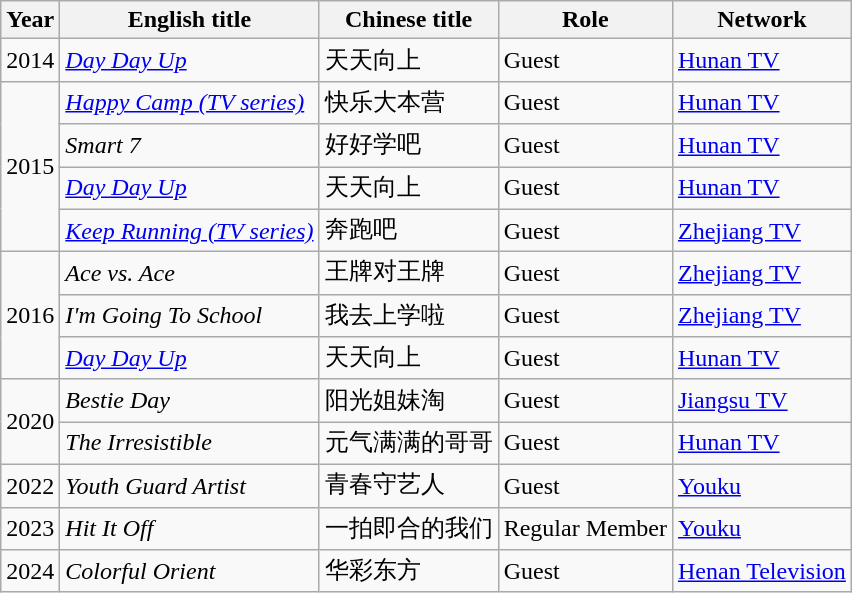<table class="wikitable">
<tr>
<th>Year</th>
<th>English title</th>
<th>Chinese title</th>
<th>Role</th>
<th>Network</th>
</tr>
<tr>
<td>2014</td>
<td><em><a href='#'>Day Day Up</a></em></td>
<td>天天向上</td>
<td>Guest</td>
<td><a href='#'>Hunan TV</a></td>
</tr>
<tr>
<td rowspan=4>2015</td>
<td><em><a href='#'>Happy Camp (TV series)</a></em></td>
<td>快乐大本营</td>
<td>Guest</td>
<td><a href='#'>Hunan TV</a></td>
</tr>
<tr>
<td><em>Smart 7</em></td>
<td>好好学吧</td>
<td>Guest</td>
<td><a href='#'>Hunan TV</a></td>
</tr>
<tr>
<td><em><a href='#'>Day Day Up</a></em></td>
<td>天天向上</td>
<td>Guest</td>
<td><a href='#'>Hunan TV</a></td>
</tr>
<tr>
<td><em><a href='#'>Keep Running (TV series)</a></em></td>
<td>奔跑吧</td>
<td>Guest</td>
<td><a href='#'>Zhejiang TV</a></td>
</tr>
<tr>
<td rowspan=3>2016</td>
<td><em>Ace vs. Ace</em></td>
<td>王牌对王牌</td>
<td>Guest</td>
<td><a href='#'>Zhejiang TV</a></td>
</tr>
<tr>
<td><em>I'm Going To School</em></td>
<td>我去上学啦</td>
<td>Guest</td>
<td><a href='#'>Zhejiang TV</a></td>
</tr>
<tr>
<td><em><a href='#'>Day Day Up</a></em></td>
<td>天天向上</td>
<td>Guest</td>
<td><a href='#'>Hunan TV</a></td>
</tr>
<tr>
<td rowspan=2>2020</td>
<td><em>Bestie Day</em></td>
<td>阳光姐妹淘</td>
<td>Guest</td>
<td><a href='#'>Jiangsu TV</a></td>
</tr>
<tr>
<td><em>The Irresistible</em></td>
<td>元气满满的哥哥</td>
<td>Guest</td>
<td><a href='#'>Hunan TV</a></td>
</tr>
<tr>
<td rowspan=1>2022</td>
<td><em>Youth Guard Artist</em></td>
<td>青春守艺人</td>
<td>Guest</td>
<td><a href='#'>Youku</a></td>
</tr>
<tr>
<td rowspan=1>2023</td>
<td><em>Hit It Off</em></td>
<td>一拍即合的我们</td>
<td>Regular Member</td>
<td><a href='#'>Youku</a></td>
</tr>
<tr>
<td rowspan=1>2024</td>
<td><em>Colorful Orient</em></td>
<td>华彩东方</td>
<td>Guest</td>
<td><a href='#'>Henan Television</a></td>
</tr>
</table>
